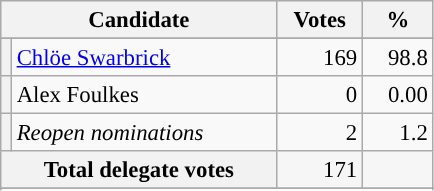<table class="wikitable plainrowheaders" style="font-size: 95%;">
<tr style="background-color:#E9E9E9">
<th scope="col" colspan="2" style="width: 170px">Candidate</th>
<th scope="col" style="width: 50px">Votes</th>
<th scope="col" style="width: 40px">%</th>
</tr>
<tr>
</tr>
<tr>
<th scope="row" style="background-color: "></th>
<td style="width: 170px"><a href='#'>Chlöe Swarbrick</a></td>
<td align="right">169</td>
<td align="right">98.8</td>
</tr>
<tr>
<th scope="row" style="background-color: "></th>
<td style="width: 170px">Alex Foulkes</td>
<td align="right">0</td>
<td align="right">0.00</td>
</tr>
<tr>
<th scope="row"></th>
<td><em>Reopen nominations</em></td>
<td align="right">2</td>
<td align="right">1.2</td>
</tr>
<tr style="background-color:#F6F6F6">
<th scope="row" colspan="2" align="right"><strong>Total delegate votes</strong></th>
<td align="right">171</td>
<td align="right"></td>
</tr>
<tr>
</tr>
<tr style="background-color:#F6F6F6">
</tr>
</table>
